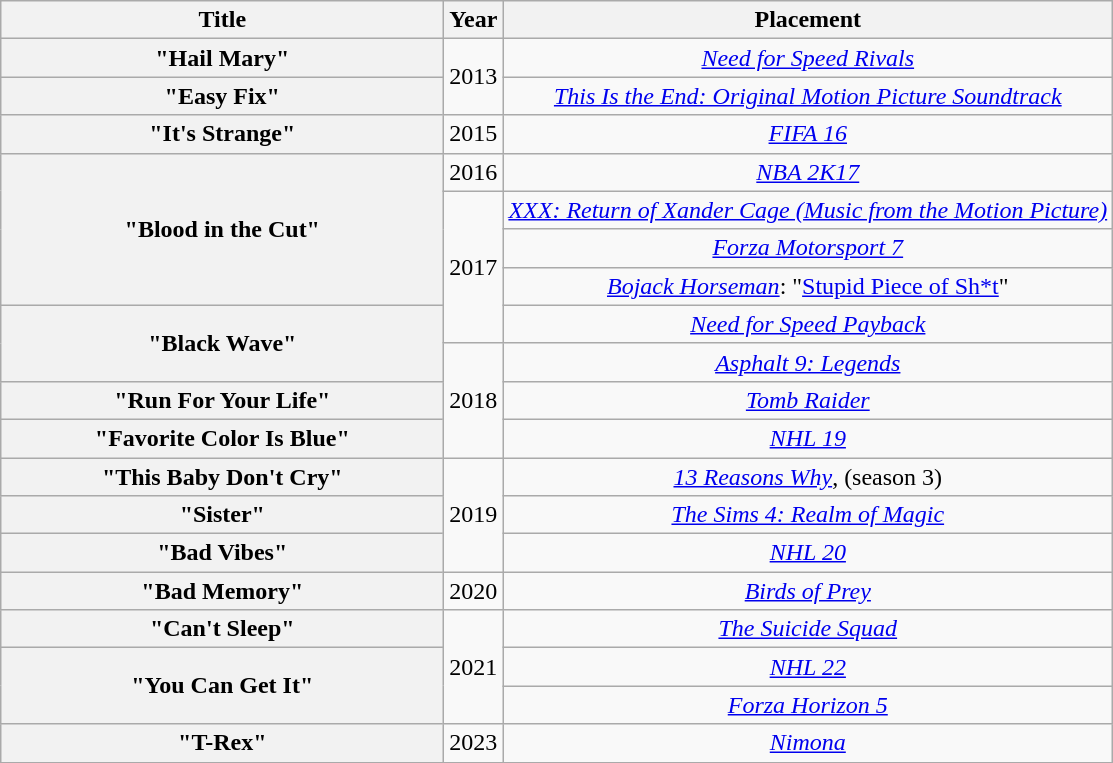<table class="wikitable plainrowheaders" style="text-align:center;">
<tr>
<th scope="col" style="width:18em;">Title</th>
<th scope="col">Year</th>
<th scope="col">Placement</th>
</tr>
<tr>
<th scope="row">"Hail Mary" <br></th>
<td rowspan="2">2013</td>
<td><em><a href='#'>Need for Speed Rivals</a></em></td>
</tr>
<tr>
<th scope="row">"Easy Fix"</th>
<td><a href='#'><em>This Is the End: Original Motion Picture Soundtrack</em></a></td>
</tr>
<tr>
<th scope="row">"It's Strange"</th>
<td>2015</td>
<td><em><a href='#'>FIFA 16</a></em></td>
</tr>
<tr>
<th scope="row" rowspan="4">"Blood in the Cut"</th>
<td>2016</td>
<td><em><a href='#'>NBA 2K17</a></em></td>
</tr>
<tr>
<td rowspan="4">2017</td>
<td><a href='#'><em>XXX: Return of Xander Cage (Music from the Motion Picture)</em></a></td>
</tr>
<tr>
<td><em><a href='#'>Forza Motorsport 7</a></em></td>
</tr>
<tr>
<td><em><a href='#'>Bojack Horseman</a></em>: "<a href='#'>Stupid Piece of Sh*t</a>"</td>
</tr>
<tr>
<th scope="row" rowspan="2">"Black Wave"</th>
<td><em><a href='#'>Need for Speed Payback</a></em></td>
</tr>
<tr>
<td rowspan="3">2018</td>
<td><em><a href='#'>Asphalt 9: Legends</a></em></td>
</tr>
<tr>
<th scope="row">"Run For Your Life"</th>
<td><a href='#'><em>Tomb Raider</em></a></td>
</tr>
<tr>
<th scope="row">"Favorite Color Is Blue" <br></th>
<td><em><a href='#'>NHL 19</a></em></td>
</tr>
<tr>
<th scope="row">"This Baby Don't Cry"</th>
<td rowspan="3">2019</td>
<td><a href='#'><em>13 Reasons Why</em></a>, (season 3)</td>
</tr>
<tr>
<th scope="row">"Sister"</th>
<td><a href='#'><em>The Sims 4: Realm of Magic</em></a></td>
</tr>
<tr>
<th scope="row">"Bad Vibes"</th>
<td><em><a href='#'>NHL 20</a></em></td>
</tr>
<tr>
<th scope="row">"Bad Memory"</th>
<td>2020</td>
<td><a href='#'><em>Birds of Prey</em></a></td>
</tr>
<tr>
<th scope="row">"Can't Sleep"</th>
<td rowspan="3">2021</td>
<td><a href='#'><em>The Suicide Squad</em></a></td>
</tr>
<tr>
<th scope="row" rowspan="2">"You Can Get It"<br></th>
<td><em><a href='#'>NHL 22</a></em></td>
</tr>
<tr>
<td><em><a href='#'>Forza Horizon 5</a></em></td>
</tr>
<tr>
<th scope="row">"T-Rex"</th>
<td>2023</td>
<td><a href='#'><em>Nimona</em></a></td>
</tr>
</table>
